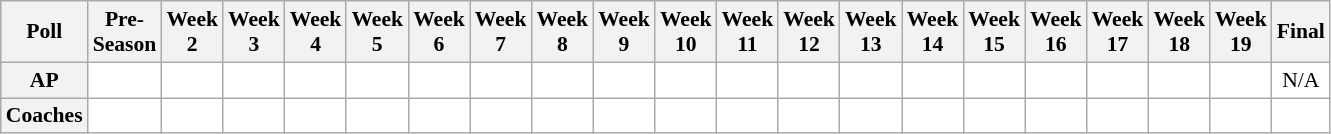<table class="wikitable" style="white-space:nowrap;font-size:90%">
<tr>
<th>Poll</th>
<th>Pre-<br>Season</th>
<th>Week<br>2</th>
<th>Week<br>3</th>
<th>Week<br>4</th>
<th>Week<br>5</th>
<th>Week<br>6</th>
<th>Week<br>7</th>
<th>Week<br>8</th>
<th>Week<br>9</th>
<th>Week<br>10</th>
<th>Week<br>11</th>
<th>Week<br>12</th>
<th>Week<br>13</th>
<th>Week<br>14</th>
<th>Week<br>15</th>
<th>Week<br>16</th>
<th>Week<br>17</th>
<th>Week<br>18</th>
<th>Week<br>19</th>
<th>Final</th>
</tr>
<tr style="text-align:center;">
<th>AP</th>
<td style="background:#FFF;"></td>
<td style="background:#FFF;"></td>
<td style="background:#FFF;"></td>
<td style="background:#FFF;"></td>
<td style="background:#FFF;"></td>
<td style="background:#FFF;"></td>
<td style="background:#FFF;"></td>
<td style="background:#FFF;"></td>
<td style="background:#FFF;"></td>
<td style="background:#FFF;"></td>
<td style="background:#FFF;"></td>
<td style="background:#FFF;"></td>
<td style="background:#FFF;"></td>
<td style="background:#FFF;"></td>
<td style="background:#FFF;"></td>
<td style="background:#FFF;"></td>
<td style="background:#FFF;"></td>
<td style="background:#FFF;"></td>
<td style="background:#FFF;"></td>
<td style="background:#FFF;">N/A</td>
</tr>
<tr style="text-align:center;">
<th>Coaches</th>
<td style="background:#FFF;"></td>
<td style="background:#FFF;"></td>
<td style="background:#FFF;"></td>
<td style="background:#FFF;"></td>
<td style="background:#FFF;"></td>
<td style="background:#FFF;"></td>
<td style="background:#FFF;"></td>
<td style="background:#FFF;"></td>
<td style="background:#FFF;"></td>
<td style="background:#FFF;"></td>
<td style="background:#FFF;"></td>
<td style="background:#FFF;"></td>
<td style="background:#FFF;"></td>
<td style="background:#FFF;"></td>
<td style="background:#FFF;"></td>
<td style="background:#FFF;"></td>
<td style="background:#FFF;"></td>
<td style="background:#FFF;"></td>
<td style="background:#FFF;"></td>
<td style="background:#FFF;"></td>
</tr>
</table>
